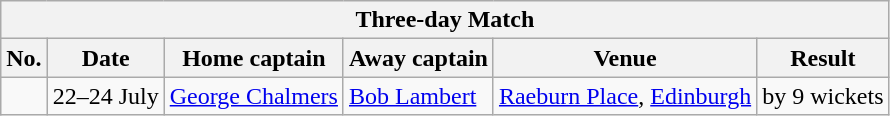<table class="wikitable">
<tr>
<th colspan="9">Three-day Match</th>
</tr>
<tr>
<th>No.</th>
<th>Date</th>
<th>Home captain</th>
<th>Away captain</th>
<th>Venue</th>
<th>Result</th>
</tr>
<tr>
<td></td>
<td>22–24 July</td>
<td><a href='#'>George Chalmers</a></td>
<td><a href='#'>Bob Lambert</a></td>
<td><a href='#'>Raeburn Place</a>, <a href='#'>Edinburgh</a></td>
<td> by 9 wickets</td>
</tr>
</table>
